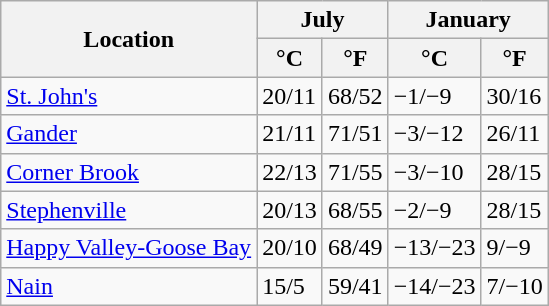<table class="wikitable sortable">
<tr>
<th rowspan=2>Location</th>
<th colspan=2>July</th>
<th colspan=2>January</th>
</tr>
<tr>
<th>°C</th>
<th>°F</th>
<th>°C</th>
<th>°F</th>
</tr>
<tr>
<td><a href='#'>St. John's</a></td>
<td>20/11</td>
<td>68/52</td>
<td>−1/−9</td>
<td>30/16</td>
</tr>
<tr>
<td><a href='#'>Gander</a></td>
<td>21/11</td>
<td>71/51</td>
<td>−3/−12</td>
<td>26/11</td>
</tr>
<tr>
<td><a href='#'>Corner Brook</a></td>
<td>22/13</td>
<td>71/55</td>
<td>−3/−10</td>
<td>28/15</td>
</tr>
<tr>
<td><a href='#'>Stephenville</a></td>
<td>20/13</td>
<td>68/55</td>
<td>−2/−9</td>
<td>28/15</td>
</tr>
<tr>
<td><a href='#'>Happy Valley-Goose Bay</a></td>
<td>20/10</td>
<td>68/49</td>
<td>−13/−23</td>
<td>9/−9</td>
</tr>
<tr>
<td><a href='#'>Nain</a></td>
<td>15/5</td>
<td>59/41</td>
<td>−14/−23</td>
<td>7/−10</td>
</tr>
</table>
